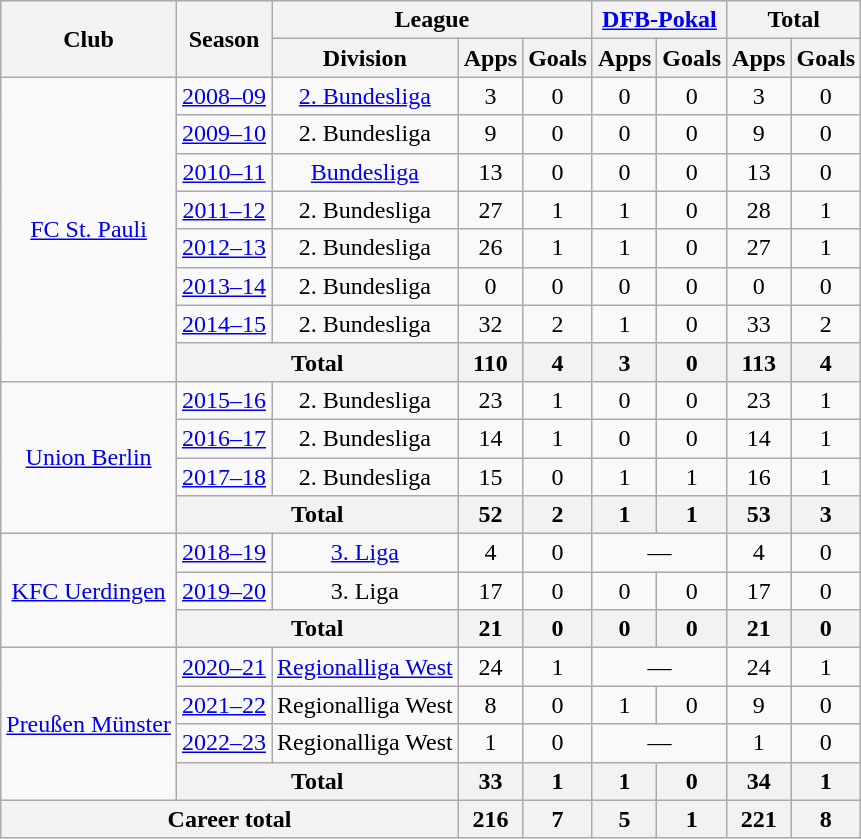<table class="wikitable" style="text-align:center">
<tr>
<th rowspan="2">Club</th>
<th rowspan="2">Season</th>
<th colspan="3">League</th>
<th colspan="2"><a href='#'>DFB-Pokal</a></th>
<th colspan="2">Total</th>
</tr>
<tr>
<th>Division</th>
<th>Apps</th>
<th>Goals</th>
<th>Apps</th>
<th>Goals</th>
<th>Apps</th>
<th>Goals</th>
</tr>
<tr>
<td rowspan="8"><a href='#'>FC St. Pauli</a></td>
<td><a href='#'>2008–09</a></td>
<td><a href='#'>2. Bundesliga</a></td>
<td>3</td>
<td>0</td>
<td>0</td>
<td>0</td>
<td>3</td>
<td>0</td>
</tr>
<tr>
<td><a href='#'>2009–10</a></td>
<td>2. Bundesliga</td>
<td>9</td>
<td>0</td>
<td>0</td>
<td>0</td>
<td>9</td>
<td>0</td>
</tr>
<tr>
<td><a href='#'>2010–11</a></td>
<td><a href='#'>Bundesliga</a></td>
<td>13</td>
<td>0</td>
<td>0</td>
<td>0</td>
<td>13</td>
<td>0</td>
</tr>
<tr>
<td><a href='#'>2011–12</a></td>
<td>2. Bundesliga</td>
<td>27</td>
<td>1</td>
<td>1</td>
<td>0</td>
<td>28</td>
<td>1</td>
</tr>
<tr>
<td><a href='#'>2012–13</a></td>
<td>2. Bundesliga</td>
<td>26</td>
<td>1</td>
<td>1</td>
<td>0</td>
<td>27</td>
<td>1</td>
</tr>
<tr>
<td><a href='#'>2013–14</a></td>
<td>2. Bundesliga</td>
<td>0</td>
<td>0</td>
<td>0</td>
<td>0</td>
<td>0</td>
<td>0</td>
</tr>
<tr>
<td><a href='#'>2014–15</a></td>
<td>2. Bundesliga</td>
<td>32</td>
<td>2</td>
<td>1</td>
<td>0</td>
<td>33</td>
<td>2</td>
</tr>
<tr>
<th colspan="2">Total</th>
<th>110</th>
<th>4</th>
<th>3</th>
<th>0</th>
<th>113</th>
<th>4</th>
</tr>
<tr>
<td rowspan="4"><a href='#'>Union Berlin</a></td>
<td><a href='#'>2015–16</a></td>
<td>2. Bundesliga</td>
<td>23</td>
<td>1</td>
<td>0</td>
<td>0</td>
<td>23</td>
<td>1</td>
</tr>
<tr>
<td><a href='#'>2016–17</a></td>
<td>2. Bundesliga</td>
<td>14</td>
<td>1</td>
<td>0</td>
<td>0</td>
<td>14</td>
<td>1</td>
</tr>
<tr>
<td><a href='#'>2017–18</a></td>
<td>2. Bundesliga</td>
<td>15</td>
<td>0</td>
<td>1</td>
<td>1</td>
<td>16</td>
<td>1</td>
</tr>
<tr>
<th colspan="2">Total</th>
<th>52</th>
<th>2</th>
<th>1</th>
<th>1</th>
<th>53</th>
<th>3</th>
</tr>
<tr>
<td rowspan="3"><a href='#'>KFC Uerdingen</a></td>
<td><a href='#'>2018–19</a></td>
<td><a href='#'>3. Liga</a></td>
<td>4</td>
<td>0</td>
<td colspan="2">—</td>
<td>4</td>
<td>0</td>
</tr>
<tr>
<td><a href='#'>2019–20</a></td>
<td>3. Liga</td>
<td>17</td>
<td>0</td>
<td>0</td>
<td>0</td>
<td>17</td>
<td>0</td>
</tr>
<tr>
<th colspan="2">Total</th>
<th>21</th>
<th>0</th>
<th>0</th>
<th>0</th>
<th>21</th>
<th>0</th>
</tr>
<tr>
<td rowspan="4"><a href='#'>Preußen Münster</a></td>
<td><a href='#'>2020–21</a></td>
<td><a href='#'>Regionalliga West</a></td>
<td>24</td>
<td>1</td>
<td colspan="2">—</td>
<td>24</td>
<td>1</td>
</tr>
<tr>
<td><a href='#'>2021–22</a></td>
<td>Regionalliga West</td>
<td>8</td>
<td>0</td>
<td>1</td>
<td>0</td>
<td>9</td>
<td>0</td>
</tr>
<tr>
<td><a href='#'>2022–23</a></td>
<td>Regionalliga West</td>
<td>1</td>
<td>0</td>
<td colspan="2">—</td>
<td>1</td>
<td>0</td>
</tr>
<tr>
<th colspan="2">Total</th>
<th>33</th>
<th>1</th>
<th>1</th>
<th>0</th>
<th>34</th>
<th>1</th>
</tr>
<tr>
<th colspan="3">Career total</th>
<th>216</th>
<th>7</th>
<th>5</th>
<th>1</th>
<th>221</th>
<th>8</th>
</tr>
</table>
